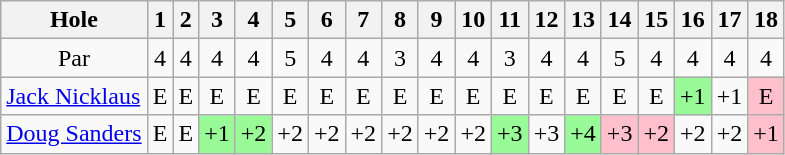<table class="wikitable" style="text-align:center">
<tr>
<th>Hole</th>
<th>1</th>
<th>2</th>
<th>3</th>
<th>4</th>
<th>5</th>
<th>6</th>
<th>7</th>
<th>8</th>
<th>9</th>
<th>10</th>
<th>11</th>
<th>12</th>
<th>13</th>
<th>14</th>
<th>15</th>
<th>16</th>
<th>17</th>
<th>18</th>
</tr>
<tr>
<td>Par</td>
<td>4</td>
<td>4</td>
<td>4</td>
<td>4</td>
<td>5</td>
<td>4</td>
<td>4</td>
<td>3</td>
<td>4</td>
<td>4</td>
<td>3</td>
<td>4</td>
<td>4</td>
<td>5</td>
<td>4</td>
<td>4</td>
<td>4</td>
<td>4</td>
</tr>
<tr>
<td align=left> <a href='#'>Jack Nicklaus</a></td>
<td>E</td>
<td>E</td>
<td>E</td>
<td>E</td>
<td>E</td>
<td>E</td>
<td>E</td>
<td>E</td>
<td>E</td>
<td>E</td>
<td>E</td>
<td>E</td>
<td>E</td>
<td>E</td>
<td>E</td>
<td style="background: PaleGreen;">+1</td>
<td>+1</td>
<td style="background: Pink;">E</td>
</tr>
<tr>
<td align=left> <a href='#'>Doug Sanders</a></td>
<td>E</td>
<td>E</td>
<td style="background: PaleGreen;">+1</td>
<td style="background: PaleGreen;">+2</td>
<td>+2</td>
<td>+2</td>
<td>+2</td>
<td>+2</td>
<td>+2</td>
<td>+2</td>
<td style="background: PaleGreen;">+3</td>
<td>+3</td>
<td style="background: PaleGreen;">+4</td>
<td style="background: Pink;">+3</td>
<td style="background: Pink;">+2</td>
<td>+2</td>
<td>+2</td>
<td style="background: Pink;">+1</td>
</tr>
</table>
